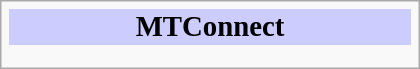<table class="infobox" style="width: 280px;">
<tr>
<td style="background-color: #CCF; text-align: center; font-size: larger; padding: 1px 3px;" colspan="2"><strong>MTConnect</strong></td>
</tr>
<tr>
</tr>
<tr>
</tr>
<tr>
</tr>
<tr>
</tr>
<tr>
</tr>
</table>
